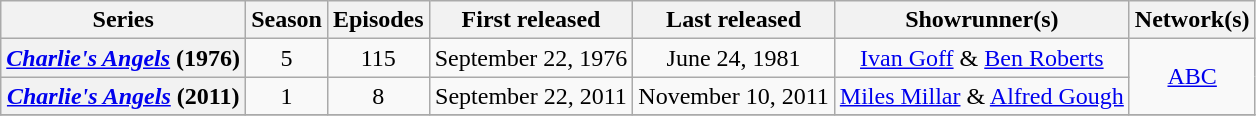<table class="wikitable plainrowheaders" style="text-align:center">
<tr>
<th scope="col">Series</th>
<th scope="col">Season</th>
<th scope="col">Episodes</th>
<th scope="col">First released</th>
<th scope="col">Last released</th>
<th scope="col">Showrunner(s)</th>
<th scope="col">Network(s)</th>
</tr>
<tr>
<th scope="row"><em><a href='#'>Charlie's Angels</a></em> (1976)</th>
<td>5</td>
<td>115</td>
<td>September 22, 1976</td>
<td>June 24, 1981</td>
<td><a href='#'>Ivan Goff</a> & <a href='#'>Ben Roberts</a></td>
<td rowspan="2"><a href='#'>ABC</a></td>
</tr>
<tr>
<th scope="row"><em><a href='#'>Charlie's Angels</a></em> (2011)</th>
<td>1</td>
<td>8</td>
<td>September 22, 2011</td>
<td>November 10, 2011</td>
<td><a href='#'>Miles Millar</a> & <a href='#'>Alfred Gough</a></td>
</tr>
<tr>
</tr>
</table>
